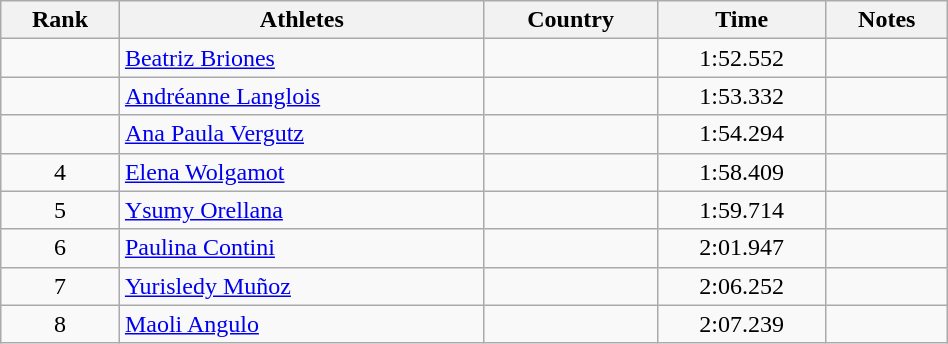<table class="wikitable" width=50% style="text-align:center">
<tr>
<th>Rank</th>
<th>Athletes</th>
<th>Country</th>
<th>Time</th>
<th>Notes</th>
</tr>
<tr>
<td></td>
<td align=left><a href='#'>Beatriz Briones</a></td>
<td align=left></td>
<td>1:52.552</td>
<td></td>
</tr>
<tr>
<td></td>
<td align=left><a href='#'>Andréanne Langlois</a></td>
<td align=left></td>
<td>1:53.332</td>
<td></td>
</tr>
<tr>
<td></td>
<td align=left><a href='#'>Ana Paula Vergutz</a></td>
<td align=left></td>
<td>1:54.294</td>
<td></td>
</tr>
<tr>
<td>4</td>
<td align=left><a href='#'>Elena Wolgamot</a></td>
<td align=left></td>
<td>1:58.409</td>
<td></td>
</tr>
<tr>
<td>5</td>
<td align=left><a href='#'>Ysumy Orellana</a></td>
<td align=left></td>
<td>1:59.714</td>
<td></td>
</tr>
<tr>
<td>6</td>
<td align=left><a href='#'>Paulina Contini</a></td>
<td align=left></td>
<td>2:01.947</td>
<td></td>
</tr>
<tr>
<td>7</td>
<td align=left><a href='#'>Yurisledy Muñoz</a></td>
<td align=left></td>
<td>2:06.252</td>
<td></td>
</tr>
<tr>
<td>8</td>
<td align=left><a href='#'>Maoli Angulo</a></td>
<td align=left></td>
<td>2:07.239</td>
<td></td>
</tr>
</table>
